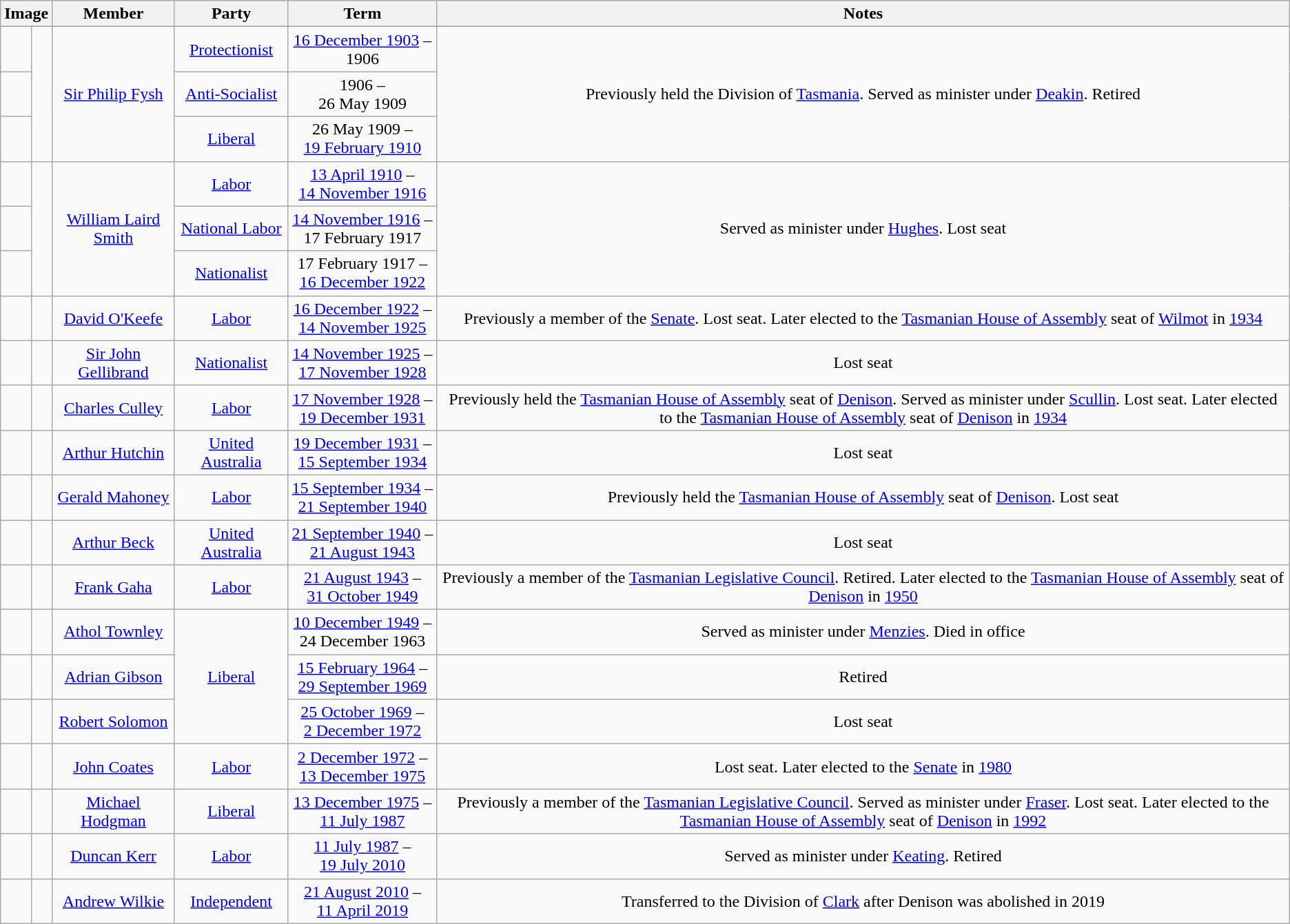<table class=wikitable style="text-align:center">
<tr>
<th colspan=2>Image</th>
<th>Member</th>
<th>Party</th>
<th>Term</th>
<th>Notes</th>
</tr>
<tr>
</tr>
<tr>
<td> </td>
<td rowspan=3></td>
<td rowspan=3><a href='#'>Sir Philip Fysh</a><br></td>
<td><a href='#'>Protectionist</a></td>
<td nowrap><a href='#'>16 December 1903</a> –<br>1906</td>
<td rowspan=3>Previously held the Division of <a href='#'>Tasmania</a>. Served as minister under <a href='#'>Deakin</a>. Retired</td>
</tr>
<tr>
<td> </td>
<td nowrap><a href='#'>Anti-Socialist</a></td>
<td nowrap>1906 –<br>26 May 1909</td>
</tr>
<tr>
<td> </td>
<td nowrap><a href='#'>Liberal</a></td>
<td nowrap>26 May 1909 –<br><a href='#'>19 February 1910</a></td>
</tr>
<tr>
<td> </td>
<td rowspan=3></td>
<td rowspan=3><a href='#'>William Laird Smith</a><br></td>
<td><a href='#'>Labor</a></td>
<td nowrap><a href='#'>13 April 1910</a> –<br><a href='#'>14 November 1916</a></td>
<td rowspan=3>Served as minister under <a href='#'>Hughes</a>. Lost seat</td>
</tr>
<tr>
<td> </td>
<td nowrap><a href='#'>National Labor</a></td>
<td nowrap><a href='#'>14 November 1916</a> –<br>17 February 1917</td>
</tr>
<tr>
<td> </td>
<td nowrap><a href='#'>Nationalist</a></td>
<td nowrap>17 February 1917 –<br><a href='#'>16 December 1922</a></td>
</tr>
<tr>
<td> </td>
<td></td>
<td><a href='#'>David O'Keefe</a><br></td>
<td><a href='#'>Labor</a></td>
<td nowrap><a href='#'>16 December 1922</a> –<br><a href='#'>14 November 1925</a></td>
<td>Previously a member of the <a href='#'>Senate</a>. Lost seat. Later elected to the <a href='#'>Tasmanian House of Assembly</a> seat of <a href='#'>Wilmot</a> in <a href='#'>1934</a></td>
</tr>
<tr>
<td> </td>
<td></td>
<td><a href='#'>Sir John Gellibrand</a><br></td>
<td><a href='#'>Nationalist</a></td>
<td nowrap><a href='#'>14 November 1925</a> –<br><a href='#'>17 November 1928</a></td>
<td>Lost seat</td>
</tr>
<tr>
<td> </td>
<td></td>
<td><a href='#'>Charles Culley</a><br></td>
<td><a href='#'>Labor</a></td>
<td nowrap><a href='#'>17 November 1928</a> –<br><a href='#'>19 December 1931</a></td>
<td>Previously held the <a href='#'>Tasmanian House of Assembly</a> seat of <a href='#'>Denison</a>. Served as minister under <a href='#'>Scullin</a>. Lost seat. Later elected to the <a href='#'>Tasmanian House of Assembly</a> seat of <a href='#'>Denison</a> in <a href='#'>1934</a></td>
</tr>
<tr>
<td> </td>
<td></td>
<td><a href='#'>Arthur Hutchin</a><br></td>
<td><a href='#'>United Australia</a></td>
<td nowrap><a href='#'>19 December 1931</a> –<br><a href='#'>15 September 1934</a></td>
<td>Lost seat</td>
</tr>
<tr>
<td> </td>
<td></td>
<td><a href='#'>Gerald Mahoney</a><br></td>
<td><a href='#'>Labor</a></td>
<td nowrap><a href='#'>15 September 1934</a> –<br><a href='#'>21 September 1940</a></td>
<td>Previously held the <a href='#'>Tasmanian House of Assembly</a> seat of <a href='#'>Denison</a>. Lost seat</td>
</tr>
<tr>
<td> </td>
<td></td>
<td><a href='#'>Arthur Beck</a><br></td>
<td><a href='#'>United Australia</a></td>
<td nowrap><a href='#'>21 September 1940</a> –<br><a href='#'>21 August 1943</a></td>
<td>Lost seat</td>
</tr>
<tr>
<td> </td>
<td></td>
<td><a href='#'>Frank Gaha</a><br></td>
<td><a href='#'>Labor</a></td>
<td nowrap><a href='#'>21 August 1943</a> –<br><a href='#'>31 October 1949</a></td>
<td>Previously a member of the <a href='#'>Tasmanian Legislative Council</a>. Retired. Later elected to the <a href='#'>Tasmanian House of Assembly</a> seat of <a href='#'>Denison</a> in <a href='#'>1950</a></td>
</tr>
<tr>
<td> </td>
<td></td>
<td><a href='#'>Athol Townley</a><br></td>
<td rowspan="3"><a href='#'>Liberal</a></td>
<td><a href='#'>10 December 1949</a> –<br>24 December 1963</td>
<td>Served as minister under <a href='#'>Menzies</a>. Died in office</td>
</tr>
<tr>
<td> </td>
<td></td>
<td><a href='#'>Adrian Gibson</a><br></td>
<td nowrap><a href='#'>15 February 1964</a> –<br><a href='#'>29 September 1969</a></td>
<td>Retired</td>
</tr>
<tr>
<td> </td>
<td></td>
<td><a href='#'>Robert Solomon</a><br></td>
<td nowrap><a href='#'>25 October 1969</a> –<br><a href='#'>2 December 1972</a></td>
<td>Lost seat</td>
</tr>
<tr>
<td> </td>
<td></td>
<td><a href='#'>John Coates</a><br></td>
<td><a href='#'>Labor</a></td>
<td nowrap><a href='#'>2 December 1972</a> –<br><a href='#'>13 December 1975</a></td>
<td>Lost seat. Later elected to the <a href='#'>Senate</a> in <a href='#'>1980</a></td>
</tr>
<tr>
<td> </td>
<td></td>
<td><a href='#'>Michael Hodgman</a><br></td>
<td><a href='#'>Liberal</a></td>
<td nowrap><a href='#'>13 December 1975</a> –<br><a href='#'>11 July 1987</a></td>
<td>Previously a member of the <a href='#'>Tasmanian Legislative Council</a>. Served as minister under <a href='#'>Fraser</a>. Lost seat. Later elected to the <a href='#'>Tasmanian House of Assembly</a> seat of <a href='#'>Denison</a> in <a href='#'>1992</a></td>
</tr>
<tr>
<td> </td>
<td></td>
<td><a href='#'>Duncan Kerr</a><br></td>
<td><a href='#'>Labor</a></td>
<td nowrap><a href='#'>11 July 1987</a> –<br><a href='#'>19 July 2010</a></td>
<td>Served as minister under <a href='#'>Keating</a>. Retired</td>
</tr>
<tr>
<td> </td>
<td></td>
<td><a href='#'>Andrew Wilkie</a><br></td>
<td><a href='#'>Independent</a></td>
<td nowrap><a href='#'>21 August 2010</a> –<br><a href='#'>11 April 2019</a></td>
<td>Transferred to the Division of <a href='#'>Clark</a> after Denison was abolished in 2019</td>
</tr>
</table>
